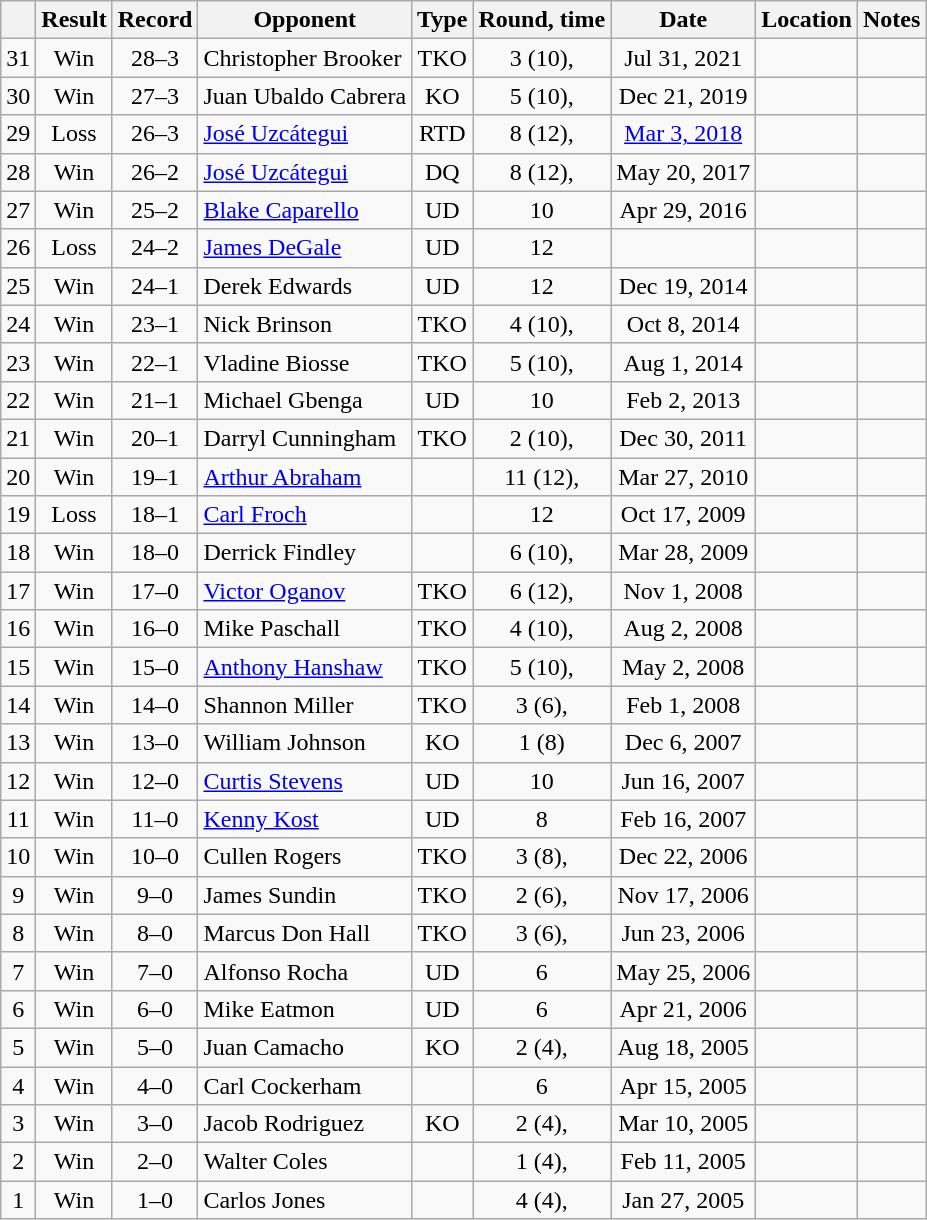<table class="wikitable" style="text-align:center">
<tr>
<th></th>
<th>Result</th>
<th>Record</th>
<th>Opponent</th>
<th>Type</th>
<th>Round, time</th>
<th>Date</th>
<th>Location</th>
<th>Notes</th>
</tr>
<tr>
<td>31</td>
<td>Win</td>
<td>28–3</td>
<td style="text-align:left;"> Christopher Brooker</td>
<td>TKO</td>
<td>3 (10), </td>
<td>Jul 31, 2021</td>
<td style="text-align:left;"> </td>
<td></td>
</tr>
<tr>
<td>30</td>
<td>Win</td>
<td>27–3</td>
<td style="text-align:left;"> Juan Ubaldo Cabrera</td>
<td>KO</td>
<td>5 (10), </td>
<td>Dec 21, 2019</td>
<td style="text-align:left;"> </td>
<td></td>
</tr>
<tr>
<td>29</td>
<td>Loss</td>
<td>26–3</td>
<td style="text-align:left;"> <a href='#'>José Uzcátegui</a></td>
<td>RTD</td>
<td>8 (12), </td>
<td><a href='#'>Mar 3, 2018</a></td>
<td style="text-align:left;"> </td>
<td style="text-align:left;"></td>
</tr>
<tr>
<td>28</td>
<td>Win</td>
<td>26–2</td>
<td style="text-align:left;"> <a href='#'>José Uzcátegui</a></td>
<td>DQ</td>
<td>8 (12), </td>
<td>May 20, 2017</td>
<td style="text-align:left;"> </td>
<td style="text-align:left;"></td>
</tr>
<tr>
<td>27</td>
<td>Win</td>
<td>25–2</td>
<td style="text-align:left;"> <a href='#'>Blake Caparello</a></td>
<td>UD</td>
<td>10</td>
<td>Apr 29, 2016</td>
<td style="text-align:left;"> </td>
<td></td>
</tr>
<tr>
<td>26</td>
<td>Loss</td>
<td>24–2</td>
<td style="text-align:left;"> <a href='#'>James DeGale</a></td>
<td>UD</td>
<td>12</td>
<td></td>
<td style="text-align:left;"> </td>
<td style="text-align:left;"></td>
</tr>
<tr>
<td>25</td>
<td>Win</td>
<td>24–1</td>
<td style="text-align:left;"> Derek Edwards</td>
<td>UD</td>
<td>12</td>
<td>Dec 19, 2014</td>
<td style="text-align:left;"> </td>
<td></td>
</tr>
<tr>
<td>24</td>
<td>Win</td>
<td>23–1</td>
<td style="text-align:left;"> Nick Brinson</td>
<td>TKO</td>
<td>4 (10), </td>
<td>Oct 8, 2014</td>
<td style="text-align:left;"> </td>
<td></td>
</tr>
<tr>
<td>23</td>
<td>Win</td>
<td>22–1</td>
<td style="text-align:left;"> Vladine Biosse</td>
<td>TKO</td>
<td>5 (10), </td>
<td>Aug 1, 2014</td>
<td style="text-align:left;"> </td>
<td></td>
</tr>
<tr>
<td>22</td>
<td>Win</td>
<td>21–1</td>
<td style="text-align:left;"> Michael Gbenga</td>
<td>UD</td>
<td>10</td>
<td>Feb 2, 2013</td>
<td style="text-align:left;"> </td>
<td></td>
</tr>
<tr>
<td>21</td>
<td>Win</td>
<td>20–1</td>
<td style="text-align:left;"> Darryl Cunningham</td>
<td>TKO</td>
<td>2 (10), </td>
<td>Dec 30, 2011</td>
<td style="text-align:left;"> </td>
<td></td>
</tr>
<tr>
<td>20</td>
<td>Win</td>
<td>19–1</td>
<td style="text-align:left;"> <a href='#'>Arthur Abraham</a></td>
<td></td>
<td>11 (12), </td>
<td>Mar 27, 2010</td>
<td style="text-align:left;"> </td>
<td style="text-align:left;"></td>
</tr>
<tr>
<td>19</td>
<td>Loss</td>
<td>18–1</td>
<td style="text-align:left;"> <a href='#'>Carl Froch</a></td>
<td></td>
<td>12</td>
<td>Oct 17, 2009</td>
<td style="text-align:left;"> </td>
<td style="text-align:left;"></td>
</tr>
<tr>
<td>18</td>
<td>Win</td>
<td>18–0</td>
<td style="text-align:left;"> Derrick Findley</td>
<td></td>
<td>6 (10), </td>
<td>Mar 28, 2009</td>
<td style="text-align:left;"> </td>
<td></td>
</tr>
<tr>
<td>17</td>
<td>Win</td>
<td>17–0</td>
<td style="text-align:left;"> <a href='#'>Victor Oganov</a></td>
<td>TKO</td>
<td>6 (12), </td>
<td>Nov 1, 2008</td>
<td style="text-align:left;"> </td>
<td style="text-align:left;"></td>
</tr>
<tr>
<td>16</td>
<td>Win</td>
<td>16–0</td>
<td style="text-align:left;"> Mike Paschall</td>
<td>TKO</td>
<td>4 (10), </td>
<td>Aug 2, 2008</td>
<td style="text-align:left;"> </td>
<td></td>
</tr>
<tr>
<td>15</td>
<td>Win</td>
<td>15–0</td>
<td style="text-align:left;"> <a href='#'>Anthony Hanshaw</a></td>
<td>TKO</td>
<td>5 (10), </td>
<td>May 2, 2008</td>
<td style="text-align:left;"> </td>
<td></td>
</tr>
<tr>
<td>14</td>
<td>Win</td>
<td>14–0</td>
<td style="text-align:left;"> Shannon Miller</td>
<td>TKO</td>
<td>3 (6), </td>
<td>Feb 1, 2008</td>
<td style="text-align:left;"> </td>
<td></td>
</tr>
<tr>
<td>13</td>
<td>Win</td>
<td>13–0</td>
<td style="text-align:left;"> William Johnson</td>
<td>KO</td>
<td>1 (8)</td>
<td>Dec 6, 2007</td>
<td style="text-align:left;"> </td>
<td></td>
</tr>
<tr>
<td>12</td>
<td>Win</td>
<td>12–0</td>
<td style="text-align:left;"> <a href='#'>Curtis Stevens</a></td>
<td>UD</td>
<td>10</td>
<td>Jun 16, 2007</td>
<td style="text-align:left;"> </td>
<td></td>
</tr>
<tr>
<td>11</td>
<td>Win</td>
<td>11–0</td>
<td style="text-align:left;"> <a href='#'>Kenny Kost</a></td>
<td>UD</td>
<td>8</td>
<td>Feb 16, 2007</td>
<td style="text-align:left;"> </td>
<td></td>
</tr>
<tr>
<td>10</td>
<td>Win</td>
<td>10–0</td>
<td style="text-align:left;"> Cullen Rogers</td>
<td>TKO</td>
<td>3 (8), </td>
<td>Dec 22, 2006</td>
<td style="text-align:left;"> </td>
<td></td>
</tr>
<tr>
<td>9</td>
<td>Win</td>
<td>9–0</td>
<td style="text-align:left;"> James Sundin</td>
<td>TKO</td>
<td>2 (6), </td>
<td>Nov 17, 2006</td>
<td style="text-align:left;"> </td>
<td></td>
</tr>
<tr>
<td>8</td>
<td>Win</td>
<td>8–0</td>
<td style="text-align:left;"> Marcus Don Hall</td>
<td>TKO</td>
<td>3 (6), </td>
<td>Jun 23, 2006</td>
<td style="text-align:left;"> </td>
<td></td>
</tr>
<tr>
<td>7</td>
<td>Win</td>
<td>7–0</td>
<td style="text-align:left;"> Alfonso Rocha</td>
<td>UD</td>
<td>6</td>
<td>May 25, 2006</td>
<td style="text-align:left;"> </td>
<td></td>
</tr>
<tr>
<td>6</td>
<td>Win</td>
<td>6–0</td>
<td style="text-align:left;"> Mike Eatmon</td>
<td>UD</td>
<td>6</td>
<td>Apr 21, 2006</td>
<td style="text-align:left;"> </td>
<td></td>
</tr>
<tr>
<td>5</td>
<td>Win</td>
<td>5–0</td>
<td style="text-align:left;"> Juan Camacho</td>
<td>KO</td>
<td>2 (4), </td>
<td>Aug 18, 2005</td>
<td style="text-align:left;"> </td>
<td></td>
</tr>
<tr>
<td>4</td>
<td>Win</td>
<td>4–0</td>
<td style="text-align:left;"> Carl Cockerham</td>
<td></td>
<td>6</td>
<td>Apr 15, 2005</td>
<td style="text-align:left;"> </td>
<td></td>
</tr>
<tr>
<td>3</td>
<td>Win</td>
<td>3–0</td>
<td style="text-align:left;"> Jacob Rodriguez</td>
<td>KO</td>
<td>2 (4), </td>
<td>Mar 10, 2005</td>
<td style="text-align:left;"> </td>
<td></td>
</tr>
<tr>
<td>2</td>
<td>Win</td>
<td>2–0</td>
<td style="text-align:left;"> Walter Coles</td>
<td></td>
<td>1 (4), </td>
<td>Feb 11, 2005</td>
<td style="text-align:left;"> </td>
<td></td>
</tr>
<tr>
<td>1</td>
<td>Win</td>
<td>1–0</td>
<td style="text-align:left;"> Carlos Jones</td>
<td></td>
<td>4 (4), </td>
<td>Jan 27, 2005</td>
<td style="text-align:left;"> </td>
<td style="text-align:left;"></td>
</tr>
</table>
